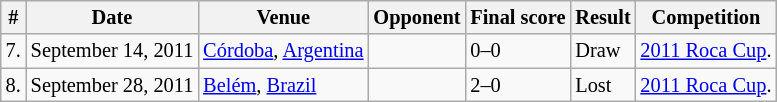<table class="wikitable collapsible collapsed" style=font-size:85%>
<tr>
<th>#</th>
<th>Date</th>
<th>Venue</th>
<th>Opponent</th>
<th>Final score</th>
<th>Result</th>
<th>Competition</th>
</tr>
<tr>
<td>7.</td>
<td>September 14, 2011</td>
<td><a href='#'>Córdoba</a>, <a href='#'>Argentina</a></td>
<td></td>
<td>0–0</td>
<td>Draw</td>
<td><a href='#'>2011 Roca Cup</a>.</td>
</tr>
<tr>
<td>8.</td>
<td>September 28, 2011</td>
<td><a href='#'>Belém</a>, <a href='#'>Brazil</a></td>
<td></td>
<td>2–0</td>
<td>Lost</td>
<td><a href='#'>2011 Roca Cup</a>.</td>
</tr>
</table>
